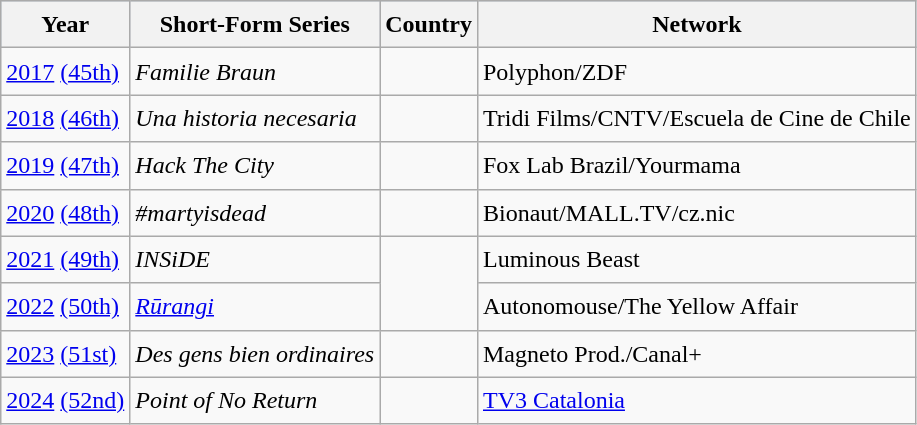<table class="wikitable" style="font-size:1.00em; line-height:1.5em;">
<tr style="background:#b0c4de; text-align:center;">
<th>Year</th>
<th>Short-Form Series</th>
<th>Country</th>
<th>Network</th>
</tr>
<tr>
<td><a href='#'>2017</a> <a href='#'>(45th)</a></td>
<td><em>Familie Braun</em></td>
<td></td>
<td>Polyphon/ZDF</td>
</tr>
<tr>
<td><a href='#'>2018</a> <a href='#'>(46th)</a></td>
<td><em>Una historia necesaria</em></td>
<td></td>
<td>Tridi Films/CNTV/Escuela de Cine de Chile</td>
</tr>
<tr>
<td><a href='#'>2019</a> <a href='#'>(47th)</a></td>
<td><em>Hack The City</em></td>
<td></td>
<td>Fox Lab Brazil/Yourmama</td>
</tr>
<tr>
<td><a href='#'>2020</a> <a href='#'>(48th)</a></td>
<td><em>#martyisdead</em></td>
<td></td>
<td>Bionaut/MALL.TV/cz.nic</td>
</tr>
<tr>
<td><a href='#'>2021</a> <a href='#'>(49th)</a></td>
<td><em>INSiDE</em></td>
<td rowspan=2></td>
<td>Luminous Beast</td>
</tr>
<tr>
<td><a href='#'>2022</a> <a href='#'>(50th)</a></td>
<td><em><a href='#'>Rūrangi</a></em></td>
<td>Autonomouse/The Yellow Affair</td>
</tr>
<tr>
<td><a href='#'>2023</a> <a href='#'>(51st)</a></td>
<td><em>Des gens bien ordinaires</em></td>
<td></td>
<td>Magneto Prod./Canal+</td>
</tr>
<tr>
<td><a href='#'>2024</a> <a href='#'>(52nd)</a></td>
<td><em>Point of No Return</em></td>
<td></td>
<td><a href='#'>TV3 Catalonia</a></td>
</tr>
</table>
